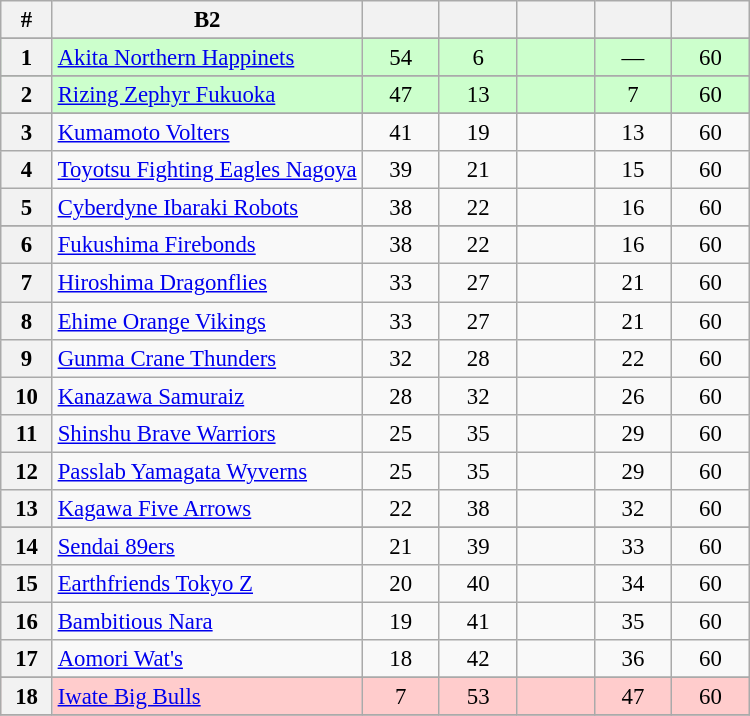<table class="wikitable" width="500" style="font-size:95%; text-align:center">
<tr>
<th width="5%">#</th>
<th width="30%">B2</th>
<th width="7.5%"></th>
<th width="7.5%"></th>
<th width="7.5%"></th>
<th width="7.5%"></th>
<th width="7.5%"></th>
</tr>
<tr>
</tr>
<tr bgcolor=#ccffcc>
<th>1</th>
<td style="text-align:left;"><a href='#'>Akita Northern Happinets</a></td>
<td>54</td>
<td>6</td>
<td></td>
<td>—</td>
<td>60</td>
</tr>
<tr>
</tr>
<tr bgcolor=#ccffcc>
<th>2</th>
<td style="text-align:left;"><a href='#'>Rizing Zephyr Fukuoka</a></td>
<td>47</td>
<td>13</td>
<td></td>
<td>7</td>
<td>60</td>
</tr>
<tr>
</tr>
<tr>
<th>3</th>
<td style="text-align:left;"><a href='#'>Kumamoto Volters</a></td>
<td>41</td>
<td>19</td>
<td></td>
<td>13</td>
<td>60</td>
</tr>
<tr>
<th>4</th>
<td style="text-align:left;"><a href='#'>Toyotsu Fighting Eagles Nagoya</a></td>
<td>39</td>
<td>21</td>
<td></td>
<td>15</td>
<td>60</td>
</tr>
<tr>
<th>5</th>
<td style="text-align:left;"><a href='#'>Cyberdyne Ibaraki Robots</a></td>
<td>38</td>
<td>22</td>
<td></td>
<td>16</td>
<td>60</td>
</tr>
<tr>
</tr>
<tr>
<th>6</th>
<td style="text-align:left;"><a href='#'>Fukushima Firebonds</a></td>
<td>38</td>
<td>22</td>
<td></td>
<td>16</td>
<td>60</td>
</tr>
<tr>
<th>7</th>
<td style="text-align:left;"><a href='#'>Hiroshima Dragonflies</a></td>
<td>33</td>
<td>27</td>
<td></td>
<td>21</td>
<td>60</td>
</tr>
<tr>
<th>8</th>
<td style="text-align:left;"><a href='#'>Ehime Orange Vikings</a></td>
<td>33</td>
<td>27</td>
<td></td>
<td>21</td>
<td>60</td>
</tr>
<tr>
<th>9</th>
<td style="text-align:left;"><a href='#'>Gunma Crane Thunders</a></td>
<td>32</td>
<td>28</td>
<td></td>
<td>22</td>
<td>60</td>
</tr>
<tr>
<th>10</th>
<td style="text-align:left;"><a href='#'>Kanazawa Samuraiz</a></td>
<td>28</td>
<td>32</td>
<td></td>
<td>26</td>
<td>60</td>
</tr>
<tr>
<th>11</th>
<td style="text-align:left;"><a href='#'>Shinshu Brave Warriors</a></td>
<td>25</td>
<td>35</td>
<td></td>
<td>29</td>
<td>60</td>
</tr>
<tr>
<th>12</th>
<td style="text-align:left;"><a href='#'>Passlab Yamagata Wyverns</a></td>
<td>25</td>
<td>35</td>
<td></td>
<td>29</td>
<td>60</td>
</tr>
<tr>
<th>13</th>
<td style="text-align:left;"><a href='#'>Kagawa Five Arrows</a></td>
<td>22</td>
<td>38</td>
<td></td>
<td>32</td>
<td>60</td>
</tr>
<tr>
</tr>
<tr>
<th>14</th>
<td style="text-align:left;"><a href='#'>Sendai 89ers</a></td>
<td>21</td>
<td>39</td>
<td></td>
<td>33</td>
<td>60</td>
</tr>
<tr>
<th>15</th>
<td style="text-align:left;"><a href='#'>Earthfriends Tokyo Z</a></td>
<td>20</td>
<td>40</td>
<td></td>
<td>34</td>
<td>60</td>
</tr>
<tr>
<th>16</th>
<td style="text-align:left;"><a href='#'>Bambitious Nara</a></td>
<td>19</td>
<td>41</td>
<td></td>
<td>35</td>
<td>60</td>
</tr>
<tr>
<th>17</th>
<td style="text-align:left;"><a href='#'>Aomori Wat's</a></td>
<td>18</td>
<td>42</td>
<td></td>
<td>36</td>
<td>60</td>
</tr>
<tr>
</tr>
<tr>
</tr>
<tr bgcolor=#FFCCCC>
<th>18</th>
<td style="text-align:left;"><a href='#'>Iwate Big Bulls</a></td>
<td>7</td>
<td>53</td>
<td></td>
<td>47</td>
<td>60</td>
</tr>
<tr>
</tr>
</table>
